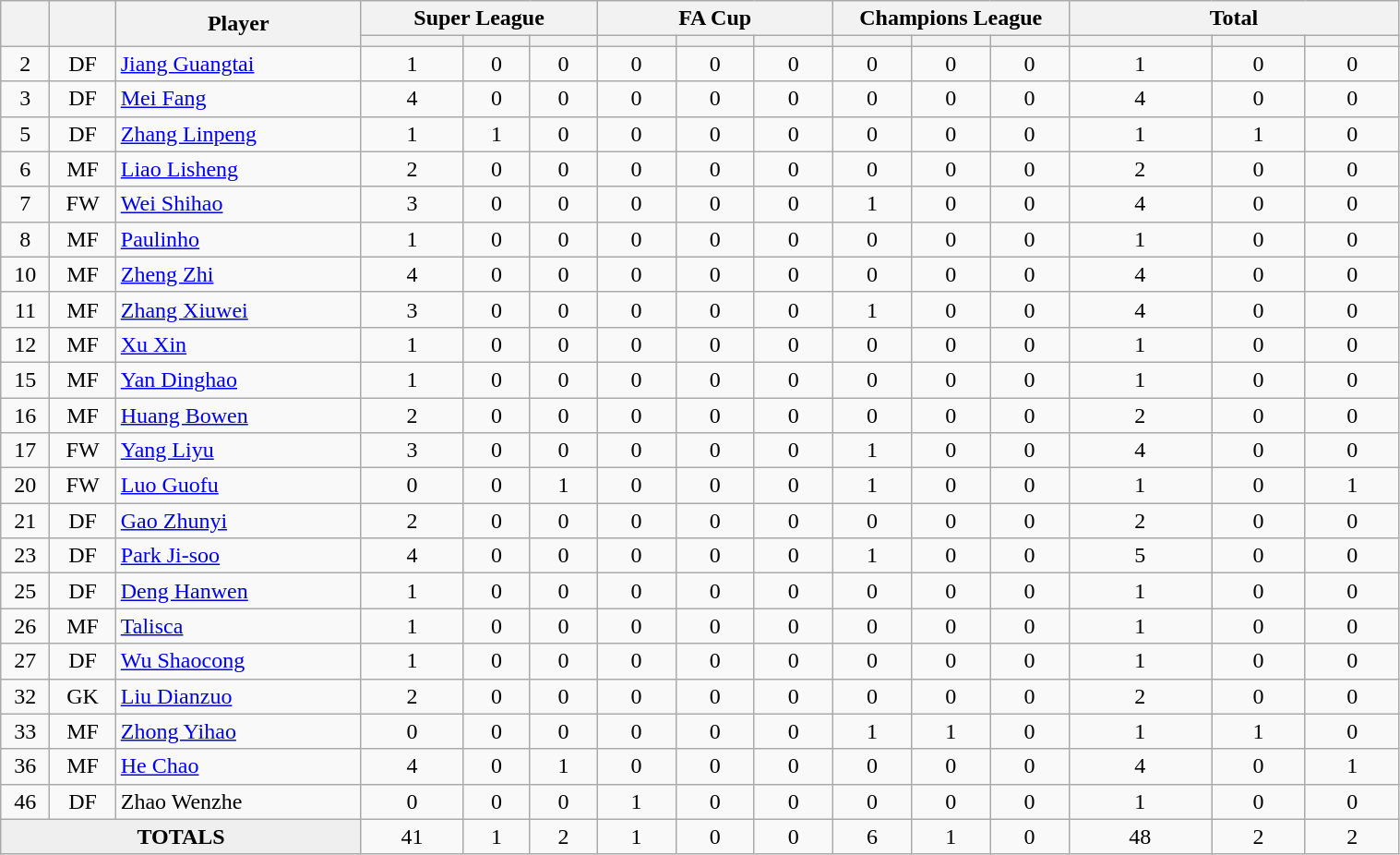<table class="wikitable" style="text-align:center" width=80%>
<tr>
<th rowspan=2></th>
<th rowspan=2></th>
<th rowspan=2 width="170">Player</th>
<th colspan=3 width="105">Super League</th>
<th colspan=3 width="105">FA Cup</th>
<th colspan=3 width="105">Champions League</th>
<th colspan=3 width="150">Total</th>
</tr>
<tr>
<th></th>
<th></th>
<th></th>
<th></th>
<th></th>
<th></th>
<th></th>
<th></th>
<th></th>
<th></th>
<th></th>
<th></th>
</tr>
<tr>
<td>2</td>
<td>DF</td>
<td align="left"> <a href='#'>Jiang Guangtai</a></td>
<td>1</td>
<td>0</td>
<td>0</td>
<td>0</td>
<td>0</td>
<td>0</td>
<td>0</td>
<td>0</td>
<td>0</td>
<td>1</td>
<td>0</td>
<td>0</td>
</tr>
<tr>
<td>3</td>
<td>DF</td>
<td align="left"> <a href='#'>Mei Fang</a></td>
<td>4</td>
<td>0</td>
<td>0</td>
<td>0</td>
<td>0</td>
<td>0</td>
<td>0</td>
<td>0</td>
<td>0</td>
<td>4</td>
<td>0</td>
<td>0</td>
</tr>
<tr>
<td>5</td>
<td>DF</td>
<td align="left"> <a href='#'>Zhang Linpeng</a></td>
<td>1</td>
<td>1</td>
<td>0</td>
<td>0</td>
<td>0</td>
<td>0</td>
<td>0</td>
<td>0</td>
<td>0</td>
<td>1</td>
<td>1</td>
<td>0</td>
</tr>
<tr>
<td>6</td>
<td>MF</td>
<td align="left"> <a href='#'>Liao Lisheng</a></td>
<td>2</td>
<td>0</td>
<td>0</td>
<td>0</td>
<td>0</td>
<td>0</td>
<td>0</td>
<td>0</td>
<td>0</td>
<td>2</td>
<td>0</td>
<td>0</td>
</tr>
<tr>
<td>7</td>
<td>FW</td>
<td align="left"> <a href='#'>Wei Shihao</a></td>
<td>3</td>
<td>0</td>
<td>0</td>
<td>0</td>
<td>0</td>
<td>0</td>
<td>1</td>
<td>0</td>
<td>0</td>
<td>4</td>
<td>0</td>
<td>0</td>
</tr>
<tr>
<td>8</td>
<td>MF</td>
<td align="left"> <a href='#'>Paulinho</a></td>
<td>1</td>
<td>0</td>
<td>0</td>
<td>0</td>
<td>0</td>
<td>0</td>
<td>0</td>
<td>0</td>
<td>0</td>
<td>1</td>
<td>0</td>
<td>0</td>
</tr>
<tr>
<td>10</td>
<td>MF</td>
<td align="left"> <a href='#'>Zheng Zhi</a></td>
<td>4</td>
<td>0</td>
<td>0</td>
<td>0</td>
<td>0</td>
<td>0</td>
<td>0</td>
<td>0</td>
<td>0</td>
<td>4</td>
<td>0</td>
<td>0</td>
</tr>
<tr>
<td>11</td>
<td>MF</td>
<td align="left"> <a href='#'>Zhang Xiuwei</a></td>
<td>3</td>
<td>0</td>
<td>0</td>
<td>0</td>
<td>0</td>
<td>0</td>
<td>1</td>
<td>0</td>
<td>0</td>
<td>4</td>
<td>0</td>
<td>0</td>
</tr>
<tr>
<td>12</td>
<td>MF</td>
<td align="left"> <a href='#'>Xu Xin</a></td>
<td>1</td>
<td>0</td>
<td>0</td>
<td>0</td>
<td>0</td>
<td>0</td>
<td>0</td>
<td>0</td>
<td>0</td>
<td>1</td>
<td>0</td>
<td>0</td>
</tr>
<tr>
<td>15</td>
<td>MF</td>
<td align="left"> <a href='#'>Yan Dinghao</a></td>
<td>1</td>
<td>0</td>
<td>0</td>
<td>0</td>
<td>0</td>
<td>0</td>
<td>0</td>
<td>0</td>
<td>0</td>
<td>1</td>
<td>0</td>
<td>0</td>
</tr>
<tr>
<td>16</td>
<td>MF</td>
<td align="left"> <a href='#'>Huang Bowen</a></td>
<td>2</td>
<td>0</td>
<td>0</td>
<td>0</td>
<td>0</td>
<td>0</td>
<td>0</td>
<td>0</td>
<td>0</td>
<td>2</td>
<td>0</td>
<td>0</td>
</tr>
<tr>
<td>17</td>
<td>FW</td>
<td align="left"> <a href='#'>Yang Liyu</a></td>
<td>3</td>
<td>0</td>
<td>0</td>
<td>0</td>
<td>0</td>
<td>0</td>
<td>1</td>
<td>0</td>
<td>0</td>
<td>4</td>
<td>0</td>
<td>0</td>
</tr>
<tr>
<td>20</td>
<td>FW</td>
<td align="left"> <a href='#'>Luo Guofu</a></td>
<td>0</td>
<td>0</td>
<td>1</td>
<td>0</td>
<td>0</td>
<td>0</td>
<td>1</td>
<td>0</td>
<td>0</td>
<td>1</td>
<td>0</td>
<td>1</td>
</tr>
<tr>
<td>21</td>
<td>DF</td>
<td align="left"> <a href='#'>Gao Zhunyi</a></td>
<td>2</td>
<td>0</td>
<td>0</td>
<td>0</td>
<td>0</td>
<td>0</td>
<td>0</td>
<td>0</td>
<td>0</td>
<td>2</td>
<td>0</td>
<td>0</td>
</tr>
<tr>
<td>23</td>
<td>DF</td>
<td align="left"> <a href='#'>Park Ji-soo</a></td>
<td>4</td>
<td>0</td>
<td>0</td>
<td>0</td>
<td>0</td>
<td>0</td>
<td>1</td>
<td>0</td>
<td>0</td>
<td>5</td>
<td>0</td>
<td>0</td>
</tr>
<tr>
<td>25</td>
<td>DF</td>
<td align="left"> <a href='#'>Deng Hanwen</a></td>
<td>1</td>
<td>0</td>
<td>0</td>
<td>0</td>
<td>0</td>
<td>0</td>
<td>0</td>
<td>0</td>
<td>0</td>
<td>1</td>
<td>0</td>
<td>0</td>
</tr>
<tr>
<td>26</td>
<td>MF</td>
<td align="left"> <a href='#'>Talisca</a></td>
<td>1</td>
<td>0</td>
<td>0</td>
<td>0</td>
<td>0</td>
<td>0</td>
<td>0</td>
<td>0</td>
<td>0</td>
<td>1</td>
<td>0</td>
<td>0</td>
</tr>
<tr>
<td>27</td>
<td>DF</td>
<td align="left"> <a href='#'>Wu Shaocong</a></td>
<td>1</td>
<td>0</td>
<td>0</td>
<td>0</td>
<td>0</td>
<td>0</td>
<td>0</td>
<td>0</td>
<td>0</td>
<td>1</td>
<td>0</td>
<td>0</td>
</tr>
<tr>
<td>32</td>
<td>GK</td>
<td align="left"> <a href='#'>Liu Dianzuo</a></td>
<td>2</td>
<td>0</td>
<td>0</td>
<td>0</td>
<td>0</td>
<td>0</td>
<td>0</td>
<td>0</td>
<td>0</td>
<td>2</td>
<td>0</td>
<td>0</td>
</tr>
<tr>
<td>33</td>
<td>MF</td>
<td align="left"> <a href='#'>Zhong Yihao</a></td>
<td>0</td>
<td>0</td>
<td>0</td>
<td>0</td>
<td>0</td>
<td>0</td>
<td>1</td>
<td>1</td>
<td>0</td>
<td>1</td>
<td>1</td>
<td>0</td>
</tr>
<tr>
<td>36</td>
<td>MF</td>
<td align="left"> <a href='#'>He Chao</a></td>
<td>4</td>
<td>0</td>
<td>1</td>
<td>0</td>
<td>0</td>
<td>0</td>
<td>0</td>
<td>0</td>
<td>0</td>
<td>4</td>
<td>0</td>
<td>1</td>
</tr>
<tr>
<td>46</td>
<td>DF</td>
<td align="left"> Zhao Wenzhe</td>
<td>0</td>
<td>0</td>
<td>0</td>
<td>1</td>
<td>0</td>
<td>0</td>
<td>0</td>
<td>0</td>
<td>0</td>
<td>1</td>
<td>0</td>
<td>0</td>
</tr>
<tr>
<td ! colspan=3 style="background: #efefef; text-align: center;"><strong>TOTALS</strong></td>
<td>41</td>
<td>1</td>
<td>2</td>
<td>1</td>
<td>0</td>
<td>0</td>
<td>6</td>
<td>1</td>
<td>0</td>
<td>48</td>
<td>2</td>
<td>2</td>
</tr>
</table>
